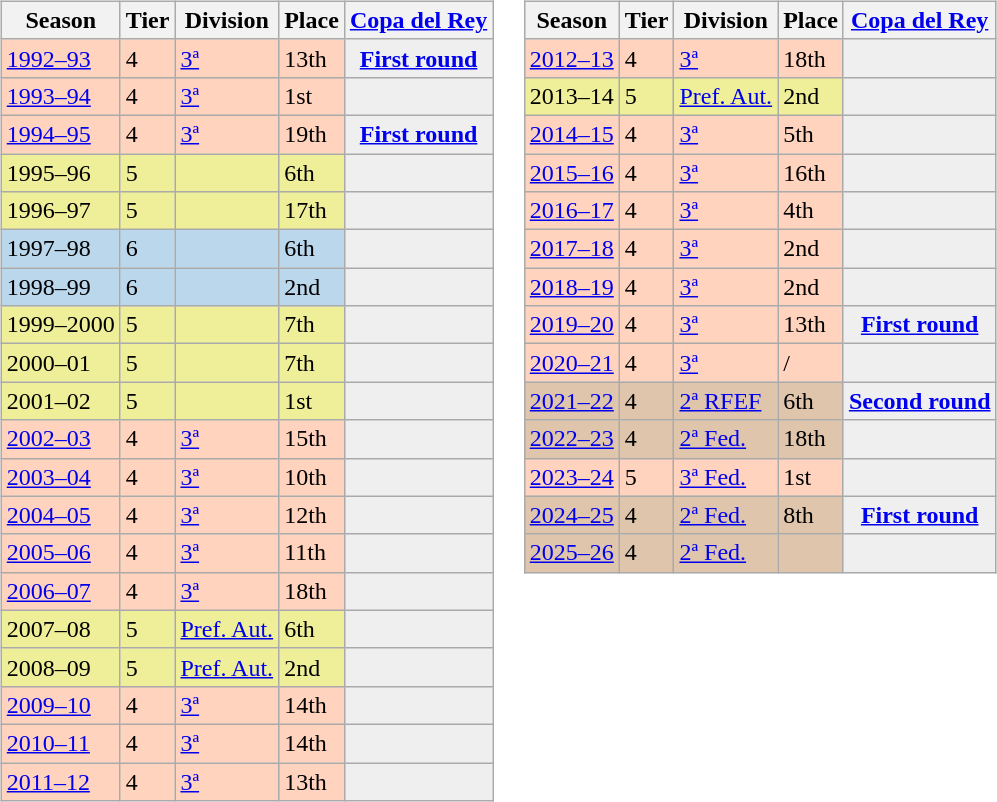<table>
<tr>
<td valign="top" width=0%><br><table class="wikitable">
<tr style="background:#f0f6fa;">
<th>Season</th>
<th>Tier</th>
<th>Division</th>
<th>Place</th>
<th><a href='#'>Copa del Rey</a></th>
</tr>
<tr>
<td style="background:#FFD3BD;"><a href='#'>1992–93</a></td>
<td style="background:#FFD3BD;">4</td>
<td style="background:#FFD3BD;"><a href='#'>3ª</a></td>
<td style="background:#FFD3BD;">13th</td>
<th style="background:#efefef;"><a href='#'>First round</a></th>
</tr>
<tr>
<td style="background:#FFD3BD;"><a href='#'>1993–94</a></td>
<td style="background:#FFD3BD;">4</td>
<td style="background:#FFD3BD;"><a href='#'>3ª</a></td>
<td style="background:#FFD3BD;">1st</td>
<th style="background:#efefef;"></th>
</tr>
<tr>
<td style="background:#FFD3BD;"><a href='#'>1994–95</a></td>
<td style="background:#FFD3BD;">4</td>
<td style="background:#FFD3BD;"><a href='#'>3ª</a></td>
<td style="background:#FFD3BD;">19th</td>
<th style="background:#efefef;"><a href='#'>First round</a></th>
</tr>
<tr>
<td style="background:#EFEF99;">1995–96</td>
<td style="background:#EFEF99;">5</td>
<td style="background:#EFEF99;"></td>
<td style="background:#EFEF99;">6th</td>
<th style="background:#efefef;"></th>
</tr>
<tr>
<td style="background:#EFEF99;">1996–97</td>
<td style="background:#EFEF99;">5</td>
<td style="background:#EFEF99;"></td>
<td style="background:#EFEF99;">17th</td>
<th style="background:#efefef;"></th>
</tr>
<tr>
<td style="background:#BBD7EC;">1997–98</td>
<td style="background:#BBD7EC;">6</td>
<td style="background:#BBD7EC;"></td>
<td style="background:#BBD7EC;">6th</td>
<th style="background:#efefef;"></th>
</tr>
<tr>
<td style="background:#BBD7EC;">1998–99</td>
<td style="background:#BBD7EC;">6</td>
<td style="background:#BBD7EC;"></td>
<td style="background:#BBD7EC;">2nd</td>
<th style="background:#efefef;"></th>
</tr>
<tr>
<td style="background:#EFEF99;">1999–2000</td>
<td style="background:#EFEF99;">5</td>
<td style="background:#EFEF99;"></td>
<td style="background:#EFEF99;">7th</td>
<th style="background:#efefef;"></th>
</tr>
<tr>
<td style="background:#EFEF99;">2000–01</td>
<td style="background:#EFEF99;">5</td>
<td style="background:#EFEF99;"></td>
<td style="background:#EFEF99;">7th</td>
<th style="background:#efefef;"></th>
</tr>
<tr>
<td style="background:#EFEF99;">2001–02</td>
<td style="background:#EFEF99;">5</td>
<td style="background:#EFEF99;"></td>
<td style="background:#EFEF99;">1st</td>
<th style="background:#efefef;"></th>
</tr>
<tr>
<td style="background:#FFD3BD;"><a href='#'>2002–03</a></td>
<td style="background:#FFD3BD;">4</td>
<td style="background:#FFD3BD;"><a href='#'>3ª</a></td>
<td style="background:#FFD3BD;">15th</td>
<th style="background:#efefef;"></th>
</tr>
<tr>
<td style="background:#FFD3BD;"><a href='#'>2003–04</a></td>
<td style="background:#FFD3BD;">4</td>
<td style="background:#FFD3BD;"><a href='#'>3ª</a></td>
<td style="background:#FFD3BD;">10th</td>
<th style="background:#efefef;"></th>
</tr>
<tr>
<td style="background:#FFD3BD;"><a href='#'>2004–05</a></td>
<td style="background:#FFD3BD;">4</td>
<td style="background:#FFD3BD;"><a href='#'>3ª</a></td>
<td style="background:#FFD3BD;">12th</td>
<th style="background:#efefef;"></th>
</tr>
<tr>
<td style="background:#FFD3BD;"><a href='#'>2005–06</a></td>
<td style="background:#FFD3BD;">4</td>
<td style="background:#FFD3BD;"><a href='#'>3ª</a></td>
<td style="background:#FFD3BD;">11th</td>
<th style="background:#efefef;"></th>
</tr>
<tr>
<td style="background:#FFD3BD;"><a href='#'>2006–07</a></td>
<td style="background:#FFD3BD;">4</td>
<td style="background:#FFD3BD;"><a href='#'>3ª</a></td>
<td style="background:#FFD3BD;">18th</td>
<th style="background:#efefef;"></th>
</tr>
<tr>
<td style="background:#EFEF99;">2007–08</td>
<td style="background:#EFEF99;">5</td>
<td style="background:#EFEF99;"><a href='#'>Pref. Aut.</a></td>
<td style="background:#EFEF99;">6th</td>
<th style="background:#efefef;"></th>
</tr>
<tr>
<td style="background:#EFEF99;">2008–09</td>
<td style="background:#EFEF99;">5</td>
<td style="background:#EFEF99;"><a href='#'>Pref. Aut.</a></td>
<td style="background:#EFEF99;">2nd</td>
<th style="background:#efefef;"></th>
</tr>
<tr>
<td style="background:#FFD3BD;"><a href='#'>2009–10</a></td>
<td style="background:#FFD3BD;">4</td>
<td style="background:#FFD3BD;"><a href='#'>3ª</a></td>
<td style="background:#FFD3BD;">14th</td>
<th style="background:#efefef;"></th>
</tr>
<tr>
<td style="background:#FFD3BD;"><a href='#'>2010–11</a></td>
<td style="background:#FFD3BD;">4</td>
<td style="background:#FFD3BD;"><a href='#'>3ª</a></td>
<td style="background:#FFD3BD;">14th</td>
<th style="background:#efefef;"></th>
</tr>
<tr>
<td style="background:#FFD3BD;"><a href='#'>2011–12</a></td>
<td style="background:#FFD3BD;">4</td>
<td style="background:#FFD3BD;"><a href='#'>3ª</a></td>
<td style="background:#FFD3BD;">13th</td>
<th style="background:#efefef;"></th>
</tr>
</table>
</td>
<td valign="top" width=0%><br><table class="wikitable">
<tr style="background:#f0f6fa;">
<th>Season</th>
<th>Tier</th>
<th>Division</th>
<th>Place</th>
<th><a href='#'>Copa del Rey</a></th>
</tr>
<tr>
<td style="background:#FFD3BD;"><a href='#'>2012–13</a></td>
<td style="background:#FFD3BD;">4</td>
<td style="background:#FFD3BD;"><a href='#'>3ª</a></td>
<td style="background:#FFD3BD;">18th</td>
<th style="background:#efefef;"></th>
</tr>
<tr>
<td style="background:#EFEF99;">2013–14</td>
<td style="background:#EFEF99;">5</td>
<td style="background:#EFEF99;"><a href='#'>Pref. Aut.</a></td>
<td style="background:#EFEF99;">2nd</td>
<th style="background:#efefef;"></th>
</tr>
<tr>
<td style="background:#FFD3BD;"><a href='#'>2014–15</a></td>
<td style="background:#FFD3BD;">4</td>
<td style="background:#FFD3BD;"><a href='#'>3ª</a></td>
<td style="background:#FFD3BD;">5th</td>
<th style="background:#efefef;"></th>
</tr>
<tr>
<td style="background:#FFD3BD;"><a href='#'>2015–16</a></td>
<td style="background:#FFD3BD;">4</td>
<td style="background:#FFD3BD;"><a href='#'>3ª</a></td>
<td style="background:#FFD3BD;">16th</td>
<th style="background:#efefef;"></th>
</tr>
<tr>
<td style="background:#FFD3BD;"><a href='#'>2016–17</a></td>
<td style="background:#FFD3BD;">4</td>
<td style="background:#FFD3BD;"><a href='#'>3ª</a></td>
<td style="background:#FFD3BD;">4th</td>
<th style="background:#efefef;"></th>
</tr>
<tr>
<td style="background:#FFD3BD;"><a href='#'>2017–18</a></td>
<td style="background:#FFD3BD;">4</td>
<td style="background:#FFD3BD;"><a href='#'>3ª</a></td>
<td style="background:#FFD3BD;">2nd</td>
<th style="background:#efefef;"></th>
</tr>
<tr>
<td style="background:#FFD3BD;"><a href='#'>2018–19</a></td>
<td style="background:#FFD3BD;">4</td>
<td style="background:#FFD3BD;"><a href='#'>3ª</a></td>
<td style="background:#FFD3BD;">2nd</td>
<th style="background:#efefef;"></th>
</tr>
<tr>
<td style="background:#FFD3BD;"><a href='#'>2019–20</a></td>
<td style="background:#FFD3BD;">4</td>
<td style="background:#FFD3BD;"><a href='#'>3ª</a></td>
<td style="background:#FFD3BD;">13th</td>
<th style="background:#efefef;"><a href='#'>First round</a></th>
</tr>
<tr>
<td style="background:#FFD3BD;"><a href='#'>2020–21</a></td>
<td style="background:#FFD3BD;">4</td>
<td style="background:#FFD3BD;"><a href='#'>3ª</a></td>
<td style="background:#FFD3BD;"> / </td>
<th style="background:#efefef;"></th>
</tr>
<tr>
<td style="background:#DEC5AB;"><a href='#'>2021–22</a></td>
<td style="background:#DEC5AB;">4</td>
<td style="background:#DEC5AB;"><a href='#'>2ª RFEF</a></td>
<td style="background:#DEC5AB;">6th</td>
<th style="background:#efefef;"><a href='#'>Second round</a></th>
</tr>
<tr>
<td style="background:#DEC5AB;"><a href='#'>2022–23</a></td>
<td style="background:#DEC5AB;">4</td>
<td style="background:#DEC5AB;"><a href='#'>2ª Fed.</a></td>
<td style="background:#DEC5AB;">18th</td>
<th style="background:#efefef;"></th>
</tr>
<tr>
<td style="background:#FFD3BD;"><a href='#'>2023–24</a></td>
<td style="background:#FFD3BD;">5</td>
<td style="background:#FFD3BD;"><a href='#'>3ª Fed.</a></td>
<td style="background:#FFD3BD;">1st</td>
<th style="background:#efefef;"></th>
</tr>
<tr>
<td style="background:#DEC5AB;"><a href='#'>2024–25</a></td>
<td style="background:#DEC5AB;">4</td>
<td style="background:#DEC5AB;"><a href='#'>2ª Fed.</a></td>
<td style="background:#DEC5AB;">8th</td>
<th style="background:#efefef;"><a href='#'>First round</a></th>
</tr>
<tr>
<td style="background:#DEC5AB;"><a href='#'>2025–26</a></td>
<td style="background:#DEC5AB;">4</td>
<td style="background:#DEC5AB;"><a href='#'>2ª Fed.</a></td>
<td style="background:#DEC5AB;"></td>
<th style="background:#efefef;"></th>
</tr>
</table>
</td>
</tr>
</table>
